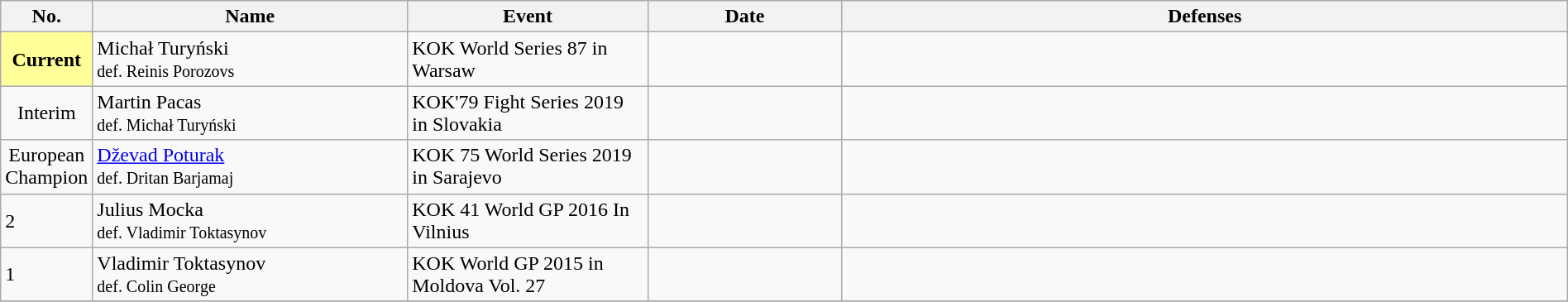<table class="wikitable" style="width:100%; font-size:100%;">
<tr>
<th style= width:1%;">No.</th>
<th style= width:21%;">Name</th>
<th style= width:16%;">Event</th>
<th style=width:13%;">Date</th>
<th style= width:49%;">Defenses</th>
</tr>
<tr>
<td align=center bgcolor="#FFFF99"><strong>Current</strong></td>
<td align=left> Michał Turyński <br><small>def. Reinis Porozovs</small></td>
<td align=left>KOK World Series 87 in Warsaw <br></td>
<td align=center></td>
<td align=left></td>
</tr>
<tr>
<td align=center>Interim</td>
<td align=left> Martin Pacas <br><small>def. Michał Turyński</small></td>
<td align=left>KOK'79 Fight Series 2019 in Slovakia <br></td>
<td align=center></td>
<td align=left></td>
</tr>
<tr>
<td align=center>European Champion</td>
<td align=left> <a href='#'>Dževad Poturak</a> <br><small>def. Dritan Barjamaj</small></td>
<td align=left>KOK 75 World Series 2019 in Sarajevo <br></td>
<td align=center></td>
<td align=left></td>
</tr>
<tr>
<td>2</td>
<td align=left> Julius Mocka <br><small>def. Vladimir Toktasynov</small></td>
<td align=left>KOK 41 World GP 2016 In Vilnius <br></td>
<td align=center></td>
<td align=left></td>
</tr>
<tr>
<td>1</td>
<td align=left> Vladimir Toktasynov <br><small>def. Colin George</small></td>
<td align=left>KOK World GP 2015 in Moldova Vol. 27 <br></td>
<td align=center></td>
<td align=left></td>
</tr>
<tr>
</tr>
</table>
